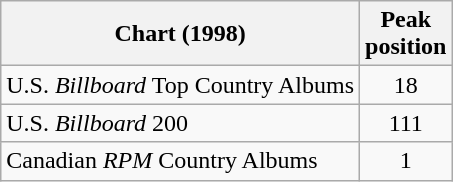<table class="wikitable">
<tr>
<th>Chart (1998)</th>
<th>Peak<br>position</th>
</tr>
<tr>
<td>U.S. <em>Billboard</em> Top Country Albums</td>
<td align="center">18</td>
</tr>
<tr>
<td>U.S. <em>Billboard</em> 200</td>
<td align="center">111</td>
</tr>
<tr>
<td>Canadian <em>RPM</em> Country Albums</td>
<td align="center">1</td>
</tr>
</table>
